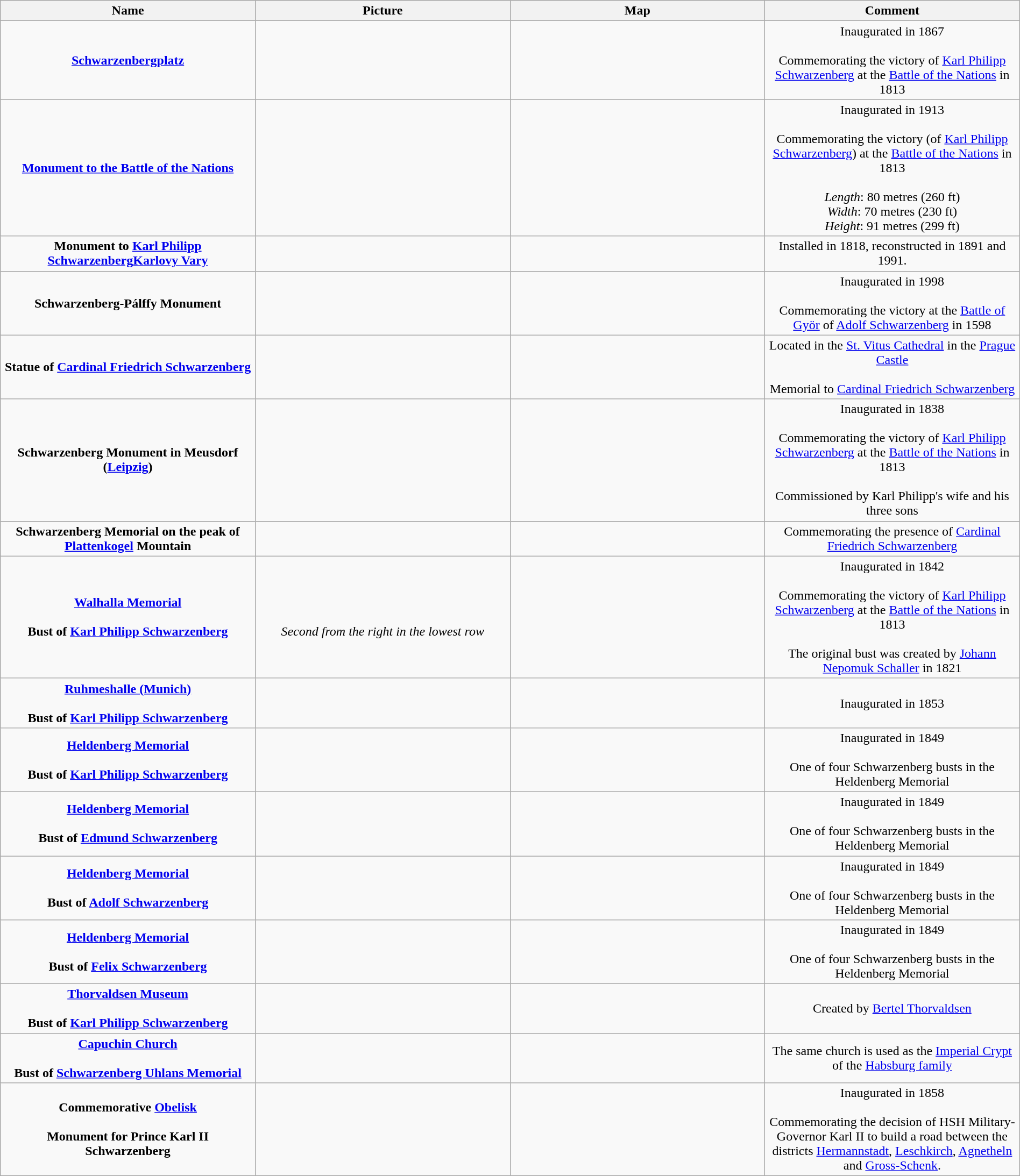<table class="wikitable" style="text-align:center; width:100%">
<tr>
<th width=25%>Name</th>
<th width=25%>Picture</th>
<th width=25%>Map</th>
<th width=25%>Comment</th>
</tr>
<tr>
<td><strong><a href='#'>Schwarzenbergplatz</a></strong></td>
<td></td>
<td></td>
<td>Inaugurated in 1867<br><br>Commemorating the victory of <a href='#'>Karl Philipp Schwarzenberg</a> at the <a href='#'>Battle of the Nations</a> in 1813</td>
</tr>
<tr>
<td><strong><a href='#'>Monument to the Battle of the Nations</a></strong></td>
<td></td>
<td></td>
<td>Inaugurated in 1913<br><br>Commemorating the victory (of <a href='#'>Karl Philipp Schwarzenberg</a>) at the <a href='#'>Battle of the Nations</a> in 1813<br><br><em>Length</em>: 80 metres (260 ft)<br><em>Width</em>: 70 metres (230 ft)<br><em>Height</em>: 91 metres (299 ft)</td>
</tr>
<tr>
<td><strong>Monument to <a href='#'>Karl Philipp Schwarzenberg</a><a href='#'>Karlovy Vary</a></strong></td>
<td></td>
<td></td>
<td>Installed in 1818, reconstructed in 1891 and 1991.</td>
</tr>
<tr>
<td><strong>Schwarzenberg-Pálffy Monument</strong></td>
<td></td>
<td></td>
<td>Inaugurated in 1998<br><br>Commemorating the victory at the <a href='#'>Battle of Györ</a> of <a href='#'>Adolf Schwarzenberg</a> in 1598</td>
</tr>
<tr>
<td><strong>Statue of <a href='#'>Cardinal Friedrich Schwarzenberg</a></strong></td>
<td></td>
<td></td>
<td>Located in the <a href='#'>St. Vitus Cathedral</a> in the <a href='#'>Prague Castle</a><br><br>Memorial to <a href='#'>Cardinal Friedrich Schwarzenberg</a></td>
</tr>
<tr>
<td><strong>Schwarzenberg Monument in Meusdorf (<a href='#'>Leipzig</a>)</strong></td>
<td></td>
<td></td>
<td>Inaugurated in 1838<br><br>Commemorating the victory of <a href='#'>Karl Philipp Schwarzenberg</a> at the <a href='#'>Battle of the Nations</a> in 1813<br><br>Commissioned by Karl Philipp's wife and his three sons</td>
</tr>
<tr>
<td><strong>Schwarzenberg Memorial on the peak of <a href='#'>Plattenkogel</a> Mountain</strong></td>
<td></td>
<td></td>
<td>Commemorating the presence of <a href='#'>Cardinal Friedrich Schwarzenberg</a></td>
</tr>
<tr>
<td><strong><a href='#'>Walhalla Memorial</a></strong><br><br><strong>Bust of <a href='#'>Karl Philipp Schwarzenberg</a></strong></td>
<td><br><br><em>Second from the right in the lowest row</em></td>
<td></td>
<td>Inaugurated in 1842<br><br>Commemorating the victory of <a href='#'>Karl Philipp Schwarzenberg</a> at the <a href='#'>Battle of the Nations</a> in 1813<br><br>The original bust was created by <a href='#'>Johann Nepomuk Schaller</a> in 1821</td>
</tr>
<tr>
<td><strong><a href='#'>Ruhmeshalle (Munich)</a></strong><br><br><strong>Bust of <a href='#'>Karl Philipp Schwarzenberg</a></strong></td>
<td></td>
<td></td>
<td>Inaugurated in 1853</td>
</tr>
<tr>
<td><strong><a href='#'>Heldenberg Memorial</a></strong><br><br><strong>Bust of <a href='#'>Karl Philipp Schwarzenberg</a></strong></td>
<td></td>
<td></td>
<td>Inaugurated in 1849<br><br>One of four Schwarzenberg busts in the Heldenberg Memorial</td>
</tr>
<tr>
<td><strong><a href='#'>Heldenberg Memorial</a></strong><br><br><strong>Bust of <a href='#'>Edmund Schwarzenberg</a></strong></td>
<td></td>
<td></td>
<td>Inaugurated in 1849<br><br>One of four Schwarzenberg busts in the Heldenberg Memorial</td>
</tr>
<tr>
<td><strong><a href='#'>Heldenberg Memorial</a></strong><br><br><strong>Bust of <a href='#'>Adolf Schwarzenberg</a></strong></td>
<td></td>
<td></td>
<td>Inaugurated in 1849<br><br>One of four Schwarzenberg busts in the Heldenberg Memorial</td>
</tr>
<tr>
<td><strong><a href='#'>Heldenberg Memorial</a></strong><br><br><strong>Bust of <a href='#'>Felix Schwarzenberg</a></strong></td>
<td></td>
<td></td>
<td>Inaugurated in 1849<br><br>One of four Schwarzenberg busts in the Heldenberg Memorial</td>
</tr>
<tr>
<td><strong><a href='#'>Thorvaldsen Museum</a></strong><br><br><strong>Bust of <a href='#'>Karl Philipp Schwarzenberg</a></strong></td>
<td></td>
<td></td>
<td>Created by <a href='#'>Bertel Thorvaldsen</a></td>
</tr>
<tr>
<td><strong><a href='#'>Capuchin Church</a></strong><br><br><strong>Bust of <a href='#'>Schwarzenberg Uhlans Memorial</a></strong></td>
<td></td>
<td></td>
<td>The same church is used as the <a href='#'>Imperial Crypt</a> of the <a href='#'>Habsburg family</a></td>
</tr>
<tr>
<td><strong>Commemorative <a href='#'>Obelisk</a></strong><br><br><strong>Monument for Prince Karl II Schwarzenberg</strong></td>
<td></td>
<td></td>
<td>Inaugurated in 1858<br><br>Commemorating the decision of HSH Military-Governor Karl II to build a road between the districts <a href='#'>Hermannstadt</a>, <a href='#'>Leschkirch</a>, <a href='#'>Agnetheln</a> and <a href='#'>Gross-Schenk</a>.</td>
</tr>
</table>
